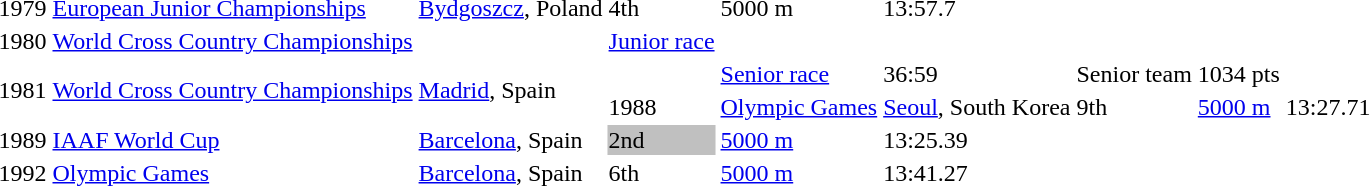<table>
<tr>
<td>1979</td>
<td><a href='#'>European Junior Championships</a></td>
<td><a href='#'>Bydgoszcz</a>, Poland</td>
<td>4th</td>
<td>5000 m</td>
<td>13:57.7</td>
</tr>
<tr>
<td>1980</td>
<td><a href='#'>World Cross Country Championships</a></td>
<td></td>
<td><a href='#'>Junior race</a></td>
<td></td>
</tr>
<tr>
<td rowspan=2>1981</td>
<td rowspan=2><a href='#'>World Cross Country Championships</a></td>
<td rowspan=2><a href='#'>Madrid</a>, Spain</td>
<td></td>
<td><a href='#'>Senior race</a></td>
<td>36:59</td>
<td>Senior team</td>
<td>1034 pts</td>
</tr>
<tr>
<td>1988</td>
<td><a href='#'>Olympic Games</a></td>
<td><a href='#'>Seoul</a>, South Korea</td>
<td>9th</td>
<td><a href='#'>5000 m</a></td>
<td>13:27.71</td>
</tr>
<tr>
<td>1989</td>
<td><a href='#'>IAAF World Cup</a></td>
<td><a href='#'>Barcelona</a>, Spain</td>
<td bgcolor=silver>2nd</td>
<td><a href='#'>5000 m</a></td>
<td>13:25.39</td>
</tr>
<tr>
<td>1992</td>
<td><a href='#'>Olympic Games</a></td>
<td><a href='#'>Barcelona</a>, Spain</td>
<td>6th</td>
<td><a href='#'>5000 m</a></td>
<td>13:41.27</td>
</tr>
</table>
